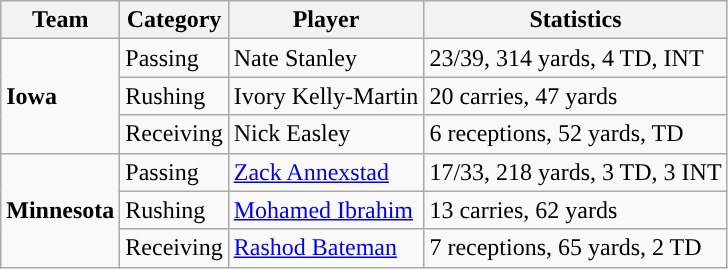<table class="wikitable" style="float: left;">
<tr>
<th>Team</th>
<th>Category</th>
<th>Player</th>
<th>Statistics</th>
</tr>
<tr>
<td rowspan=3><strong>Iowa</strong></td>
<td>Passing</td>
<td>Nate Stanley</td>
<td>23/39, 314 yards, 4 TD, INT</td>
</tr>
<tr>
<td>Rushing</td>
<td>Ivory Kelly-Martin</td>
<td>20 carries, 47 yards</td>
</tr>
<tr>
<td>Receiving</td>
<td>Nick Easley</td>
<td>6 receptions, 52 yards, TD</td>
</tr>
<tr>
<td rowspan=3><strong>Minnesota</strong></td>
<td>Passing</td>
<td><a href='#'>Zack Annexstad</a></td>
<td>17/33, 218 yards, 3 TD, 3 INT</td>
</tr>
<tr>
<td>Rushing</td>
<td><a href='#'>Mohamed Ibrahim</a></td>
<td>13 carries, 62 yards</td>
</tr>
<tr>
<td>Receiving</td>
<td><a href='#'>Rashod Bateman</a></td>
<td>7 receptions, 65 yards, 2 TD</td>
</tr>
</table>
